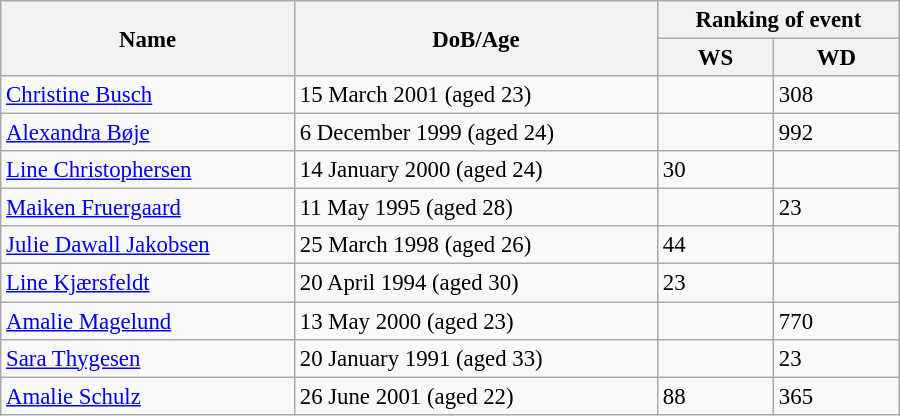<table class="wikitable" style="width:600px; font-size:95%;">
<tr>
<th rowspan="2" align="left">Name</th>
<th rowspan="2" align="left">DoB/Age</th>
<th colspan="2" align="center">Ranking of event</th>
</tr>
<tr>
<th align="center">WS</th>
<th align="center">WD</th>
</tr>
<tr>
<td align="left"><a href='#'>Christine Busch</a></td>
<td align="left">15 March 2001 (aged 23)</td>
<td></td>
<td>308</td>
</tr>
<tr>
<td align="left"><a href='#'>Alexandra Bøje</a></td>
<td align="left">6 December 1999 (aged 24)</td>
<td></td>
<td>992</td>
</tr>
<tr>
<td align="left"><a href='#'>Line Christophersen</a></td>
<td align="left">14 January 2000 (aged 24)</td>
<td>30</td>
<td></td>
</tr>
<tr>
<td align="left"><a href='#'>Maiken Fruergaard</a></td>
<td align="left">11 May 1995 (aged 28)</td>
<td></td>
<td>23</td>
</tr>
<tr>
<td align="left"><a href='#'>Julie Dawall Jakobsen</a></td>
<td align="left">25 March 1998 (aged 26)</td>
<td>44</td>
<td></td>
</tr>
<tr>
<td align="left"><a href='#'>Line Kjærsfeldt</a></td>
<td align="left">20 April 1994 (aged 30)</td>
<td>23</td>
<td></td>
</tr>
<tr>
<td align="left"><a href='#'>Amalie Magelund</a></td>
<td align="left">13 May 2000 (aged 23)</td>
<td></td>
<td>770</td>
</tr>
<tr>
<td align="left"><a href='#'>Sara Thygesen</a></td>
<td align="left">20 January 1991 (aged 33)</td>
<td></td>
<td>23</td>
</tr>
<tr>
<td align="left"><a href='#'>Amalie Schulz</a></td>
<td align="left">26 June 2001 (aged 22)</td>
<td>88</td>
<td>365</td>
</tr>
</table>
